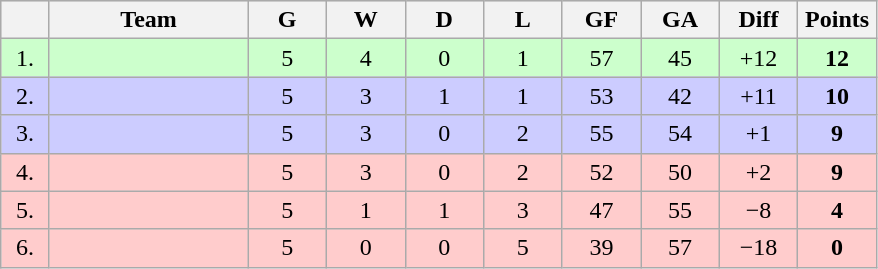<table class=wikitable style="text-align:center">
<tr bgcolor="#DCDCDC">
<th width="25"></th>
<th width="125">Team</th>
<th width="45">G</th>
<th width="45">W</th>
<th width="45">D</th>
<th width="45">L</th>
<th width="45">GF</th>
<th width="45">GA</th>
<th width="45">Diff</th>
<th width="45">Points</th>
</tr>
<tr style="background:#ccffcc;">
<td>1.</td>
<td align=left></td>
<td>5</td>
<td>4</td>
<td>0</td>
<td>1</td>
<td>57</td>
<td>45</td>
<td>+12</td>
<td><strong>12</strong></td>
</tr>
<tr style="background:#ccccff;">
<td>2.</td>
<td align=left></td>
<td>5</td>
<td>3</td>
<td>1</td>
<td>1</td>
<td>53</td>
<td>42</td>
<td>+11</td>
<td><strong>10</strong></td>
</tr>
<tr style="background:#ccccff;">
<td>3.</td>
<td align=left></td>
<td>5</td>
<td>3</td>
<td>0</td>
<td>2</td>
<td>55</td>
<td>54</td>
<td>+1</td>
<td><strong>9</strong></td>
</tr>
<tr bgcolor=ffcccc>
<td>4.</td>
<td align=left></td>
<td>5</td>
<td>3</td>
<td>0</td>
<td>2</td>
<td>52</td>
<td>50</td>
<td>+2</td>
<td><strong>9</strong></td>
</tr>
<tr bgcolor=ffcccc>
<td>5.</td>
<td align=left></td>
<td>5</td>
<td>1</td>
<td>1</td>
<td>3</td>
<td>47</td>
<td>55</td>
<td>−8</td>
<td><strong>4</strong></td>
</tr>
<tr bgcolor=ffcccc>
<td>6.</td>
<td align=left></td>
<td>5</td>
<td>0</td>
<td>0</td>
<td>5</td>
<td>39</td>
<td>57</td>
<td>−18</td>
<td><strong>0</strong></td>
</tr>
</table>
